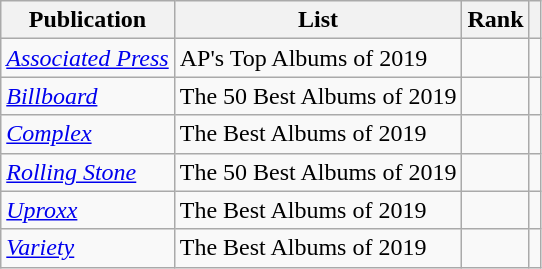<table class="sortable wikitable">
<tr>
<th>Publication</th>
<th>List</th>
<th>Rank</th>
<th class="unsortable"></th>
</tr>
<tr>
<td><em><a href='#'>Associated Press</a></em></td>
<td>AP's Top Albums of 2019</td>
<td></td>
<td></td>
</tr>
<tr>
<td><em><a href='#'>Billboard</a></em></td>
<td>The 50 Best Albums of 2019</td>
<td></td>
<td></td>
</tr>
<tr>
<td><em><a href='#'>Complex</a></em></td>
<td>The Best Albums of 2019</td>
<td></td>
<td></td>
</tr>
<tr>
<td><em><a href='#'>Rolling Stone</a></em></td>
<td>The 50 Best Albums of 2019</td>
<td></td>
<td></td>
</tr>
<tr>
<td><em><a href='#'>Uproxx</a></em></td>
<td>The Best Albums of 2019</td>
<td></td>
<td></td>
</tr>
<tr>
<td><em><a href='#'>Variety</a></em></td>
<td>The Best Albums of 2019</td>
<td></td>
<td></td>
</tr>
</table>
